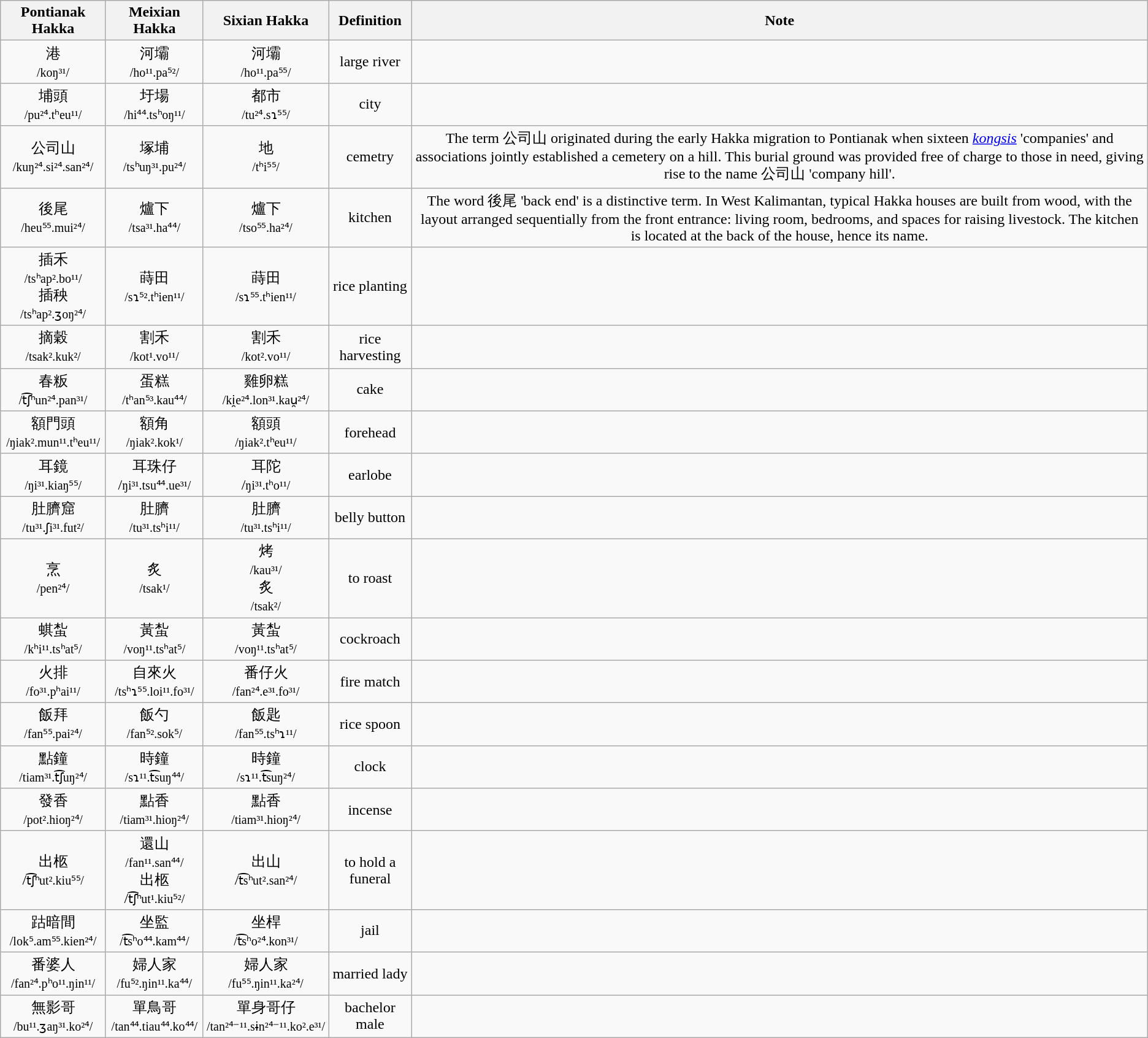<table class="wikitable">
<tr>
<th>Pontianak Hakka</th>
<th>Meixian Hakka</th>
<th>Sixian Hakka</th>
<th>Definition</th>
<th>Note</th>
</tr>
<tr align="center">
<td>港<br><small>/koŋ³¹/</small></td>
<td>河壩<br><small>/ho¹¹.pa⁵²/</small></td>
<td>河壩<br><small>/ho¹¹.pa⁵⁵/</small></td>
<td>large river</td>
<td></td>
</tr>
<tr align="center">
<td>埔頭<br><small>/pu²⁴.tʰeu¹¹/</small></td>
<td>圩場<br><small>/hi⁴⁴.tsʰoŋ¹¹/</small></td>
<td>都市<br><small>/tu²⁴.sɿ⁵⁵/</small></td>
<td>city</td>
<td></td>
</tr>
<tr align="center">
<td>公司山<br><small>/kuŋ²⁴.si²⁴.san²⁴/</small></td>
<td>塚埔<br><small>/tsʰuŋ³¹.pu²⁴/</small></td>
<td>地<br><small>/tʰi⁵⁵/</small></td>
<td>cemetry</td>
<td>The term 公司山 originated during the early Hakka migration to Pontianak when sixteen <em><a href='#'>kongsis</a></em> 'companies' and associations jointly established a cemetery on a hill. This burial ground was provided free of charge to those in need, giving rise to the name 公司山 'company hill'.</td>
</tr>
<tr align="center">
<td>後尾<br><small>/heu⁵⁵.mui²⁴/</small></td>
<td>爐下<br><small>/tsa³¹.ha⁴⁴/</small></td>
<td>爐下<br><small>/tso⁵⁵.ha²⁴/</small></td>
<td>kitchen</td>
<td>The word 後尾 'back end' is a distinctive term. In West Kalimantan, typical Hakka houses are built from wood, with the layout arranged sequentially from the front entrance: living room, bedrooms, and spaces for raising livestock. The kitchen is located at the back of the house, hence its name.</td>
</tr>
<tr align="center">
<td>插禾<br><small>/tsʰap².bo¹¹/</small><br>插秧<br><small>/tsʰap².ʒoŋ²⁴/</small></td>
<td>蒔田<br><small>/sɿ⁵².tʰien¹¹/</small></td>
<td>蒔田<br><small>/sɿ⁵⁵.tʰien¹¹/</small></td>
<td>rice planting</td>
<td></td>
</tr>
<tr align="center">
<td>摘穀<br><small>/tsak².kuk²/</small></td>
<td>割禾<br><small>/kot¹.vo¹¹/</small></td>
<td>割禾<br><small>/kot².vo¹¹/</small></td>
<td>rice harvesting</td>
<td></td>
</tr>
<tr align="center">
<td>春粄<br><small>/t͡ʃʰun²⁴.pan³¹/</small></td>
<td>蛋糕<br><small>/tʰan⁵³.kau⁴⁴/</small></td>
<td>雞卵糕<br><small>/ki̯e²⁴.lon³¹.kau̯²⁴/</small></td>
<td>cake</td>
<td></td>
</tr>
<tr align="center">
<td>額門頭<br><small>/ŋiak².mun¹¹.tʰeu¹¹/</small></td>
<td>額角<br><small>/ŋiak².kok¹/</small></td>
<td>額頭<br><small>/ŋiak².tʰeu¹¹/</small></td>
<td>forehead</td>
<td></td>
</tr>
<tr align="center">
<td>耳鏡<br><small>/ŋi³¹.kiaŋ⁵⁵/</small></td>
<td>耳珠仔<br>/<small>ŋi³¹.tsu⁴⁴.ue³¹/</small></td>
<td>耳陀<br>/<small>ŋi³¹.tʰo¹¹/</small></td>
<td>earlobe</td>
<td></td>
</tr>
<tr align="center">
<td>肚臍窟<br><small>/tu³¹.ʃi³¹.fut²/</small></td>
<td>肚臍<br><small>/tu³¹.tsʰi¹¹/</small></td>
<td>肚臍<br><small>/tu³¹.tsʰi¹¹/</small></td>
<td>belly button</td>
<td></td>
</tr>
<tr align="center">
<td>烹<br><small>/pen²⁴/</small></td>
<td>炙<br><small>/tsak¹/</small></td>
<td>烤<br><small>/kau³¹/</small><br>炙<br><small>/tsak²/</small></td>
<td>to roast</td>
<td></td>
</tr>
<tr align="center">
<td>蜞蚻<br><small>/kʰi¹¹.tsʰat⁵/</small></td>
<td>黃蚻<br><small>/voŋ¹¹.tsʰat⁵/</small></td>
<td>黃蚻<br><small>/voŋ¹¹.tsʰat⁵/</small></td>
<td>cockroach</td>
<td></td>
</tr>
<tr align="center">
<td>火排<br><small>/fo³¹.pʰai¹¹/</small></td>
<td>自來火<br><small>/tsʰɿ⁵⁵.loi¹¹.fo³¹/</small></td>
<td>番仔火<br><small>/fan²⁴.e³¹.fo³¹/</small></td>
<td>fire match</td>
<td></td>
</tr>
<tr align="center">
<td>飯拜<br><small>/fan⁵⁵.pai²⁴/</small></td>
<td>飯勺<br><small>/fan⁵².sok⁵/</small></td>
<td>飯匙<br><small>/fan⁵⁵.tsʰɿ¹¹/</small></td>
<td>rice spoon</td>
<td></td>
</tr>
<tr align="center">
<td>點鐘<br><small>/tiam³¹.t͡ʃuŋ²⁴/</small></td>
<td>時鐘<br><small>/sɿ¹¹.t͡suŋ⁴⁴/</small></td>
<td>時鐘<br><small>/sɿ¹¹.t͡suŋ²⁴/</small></td>
<td>clock</td>
<td></td>
</tr>
<tr align="center">
<td>發香<br><small>/pot².hioŋ²⁴/</small></td>
<td>點香<br><small>/tiam³¹.hioŋ²⁴/</small></td>
<td>點香<br><small>/tiam³¹.hioŋ²⁴/</small></td>
<td>incense</td>
<td></td>
</tr>
<tr align="center">
<td>出柩<br>/<small>t͡ʃʰut².kiu⁵⁵/</small></td>
<td>還山<br><small>/fan¹¹.san⁴⁴/</small><br>出柩<br>/<small>t͡ʃʰut¹.kiu⁵²/</small></td>
<td>出山<br>/<small>t͡sʰut².san²⁴/</small></td>
<td>to hold a funeral</td>
<td></td>
</tr>
<tr align="center">
<td>跍暗間<br><small>/lok⁵.am⁵⁵.kien²⁴/</small></td>
<td>坐監<br><small>/t͡sʰo⁴⁴.kam⁴⁴/</small></td>
<td>坐桿<br><small>/t͡sʰo²⁴.kon³¹/</small></td>
<td>jail</td>
<td></td>
</tr>
<tr align="center">
<td>番婆人<br><small>/fan²⁴.pʰo¹¹.ŋin¹¹/</small></td>
<td>婦人家<br><small>/fu⁵².ŋin¹¹.ka⁴⁴/</small></td>
<td>婦人家<br><small>/fu⁵⁵.ŋin¹¹.ka²⁴/</small></td>
<td>married lady</td>
<td></td>
</tr>
<tr align="center">
<td>無影哥<br><small>/bu¹¹.ʒaŋ³¹.ko²⁴/</small></td>
<td>單鳥哥<br><small>/tan⁴⁴.tiau⁴⁴.ko⁴⁴/</small></td>
<td>單身哥仔<br><small>/tan²⁴⁻¹¹.sɨn²⁴⁻¹¹.ko².e³¹/</small></td>
<td>bachelor male</td>
<td></td>
</tr>
</table>
